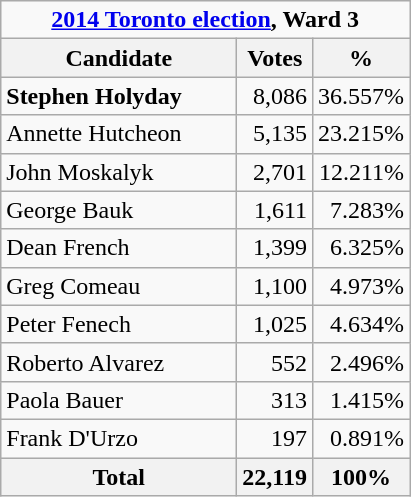<table class="wikitable">
<tr>
<td Colspan="3" align="center"><strong><a href='#'>2014 Toronto election</a>, Ward 3</strong></td>
</tr>
<tr>
<th bgcolor="#DDDDFF" width="150px">Candidate</th>
<th bgcolor="#DDDDFF">Votes</th>
<th bgcolor="#DDDDFF">%</th>
</tr>
<tr>
<td><strong>Stephen Holyday</strong></td>
<td align=right>8,086</td>
<td align=right>36.557%</td>
</tr>
<tr>
<td>Annette Hutcheon</td>
<td align=right>5,135</td>
<td align=right>23.215%</td>
</tr>
<tr>
<td>John Moskalyk</td>
<td align=right>2,701</td>
<td align=right>12.211%</td>
</tr>
<tr>
<td>George Bauk</td>
<td align=right>1,611</td>
<td align=right>7.283%</td>
</tr>
<tr>
<td>Dean French</td>
<td align=right>1,399</td>
<td align=right>6.325%</td>
</tr>
<tr>
<td>Greg Comeau</td>
<td align=right>1,100</td>
<td align=right>4.973%</td>
</tr>
<tr>
<td>Peter Fenech</td>
<td align=right>1,025</td>
<td align=right>4.634%</td>
</tr>
<tr>
<td>Roberto Alvarez</td>
<td align=right>552</td>
<td align=right>2.496%</td>
</tr>
<tr>
<td>Paola Bauer</td>
<td align=right>313</td>
<td align=right>1.415%</td>
</tr>
<tr>
<td>Frank D'Urzo</td>
<td align=right>197</td>
<td align=right>0.891%</td>
</tr>
<tr>
<th>Total</th>
<th align=right>22,119</th>
<th align=right>100%</th>
</tr>
</table>
